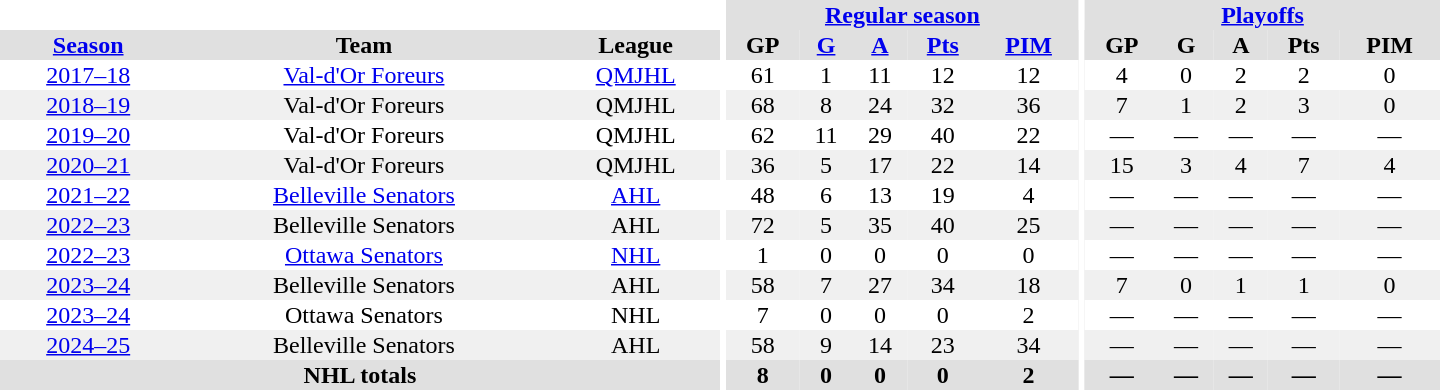<table border="0" cellpadding="1" cellspacing="0" style="text-align:center; width:60em">
<tr bgcolor="#e0e0e0">
<th colspan="3" bgcolor="#ffffff"></th>
<th rowspan="101" bgcolor="#ffffff"></th>
<th colspan="5"><a href='#'>Regular season</a></th>
<th rowspan="101" bgcolor="#ffffff"></th>
<th colspan="5"><a href='#'>Playoffs</a></th>
</tr>
<tr bgcolor="#e0e0e0">
<th><a href='#'>Season</a></th>
<th>Team</th>
<th>League</th>
<th>GP</th>
<th><a href='#'>G</a></th>
<th><a href='#'>A</a></th>
<th><a href='#'>Pts</a></th>
<th><a href='#'>PIM</a></th>
<th>GP</th>
<th>G</th>
<th>A</th>
<th>Pts</th>
<th>PIM</th>
</tr>
<tr>
<td><a href='#'>2017–18</a></td>
<td><a href='#'>Val-d'Or Foreurs</a></td>
<td><a href='#'>QMJHL</a></td>
<td>61</td>
<td>1</td>
<td>11</td>
<td>12</td>
<td>12</td>
<td>4</td>
<td>0</td>
<td>2</td>
<td>2</td>
<td>0</td>
</tr>
<tr bgcolor="#f0f0f0">
<td><a href='#'>2018–19</a></td>
<td>Val-d'Or Foreurs</td>
<td>QMJHL</td>
<td>68</td>
<td>8</td>
<td>24</td>
<td>32</td>
<td>36</td>
<td>7</td>
<td>1</td>
<td>2</td>
<td>3</td>
<td>0</td>
</tr>
<tr>
<td><a href='#'>2019–20</a></td>
<td>Val-d'Or Foreurs</td>
<td>QMJHL</td>
<td>62</td>
<td>11</td>
<td>29</td>
<td>40</td>
<td>22</td>
<td>—</td>
<td>—</td>
<td>—</td>
<td>—</td>
<td>—</td>
</tr>
<tr bgcolor="#f0f0f0">
<td><a href='#'>2020–21</a></td>
<td>Val-d'Or Foreurs</td>
<td>QMJHL</td>
<td>36</td>
<td>5</td>
<td>17</td>
<td>22</td>
<td>14</td>
<td>15</td>
<td>3</td>
<td>4</td>
<td>7</td>
<td>4</td>
</tr>
<tr>
<td><a href='#'>2021–22</a></td>
<td><a href='#'>Belleville Senators</a></td>
<td><a href='#'>AHL</a></td>
<td>48</td>
<td>6</td>
<td>13</td>
<td>19</td>
<td>4</td>
<td>—</td>
<td>—</td>
<td>—</td>
<td>—</td>
<td>—</td>
</tr>
<tr bgcolor="#f0f0f0">
<td><a href='#'>2022–23</a></td>
<td>Belleville Senators</td>
<td>AHL</td>
<td>72</td>
<td>5</td>
<td>35</td>
<td>40</td>
<td>25</td>
<td>—</td>
<td>—</td>
<td>—</td>
<td>—</td>
<td>—</td>
</tr>
<tr>
<td><a href='#'>2022–23</a></td>
<td><a href='#'>Ottawa Senators</a></td>
<td><a href='#'>NHL</a></td>
<td>1</td>
<td>0</td>
<td>0</td>
<td>0</td>
<td>0</td>
<td>—</td>
<td>—</td>
<td>—</td>
<td>—</td>
<td>—</td>
</tr>
<tr bgcolor="#f0f0f0">
<td><a href='#'>2023–24</a></td>
<td>Belleville Senators</td>
<td>AHL</td>
<td>58</td>
<td>7</td>
<td>27</td>
<td>34</td>
<td>18</td>
<td>7</td>
<td>0</td>
<td>1</td>
<td>1</td>
<td>0</td>
</tr>
<tr>
<td><a href='#'>2023–24</a></td>
<td>Ottawa Senators</td>
<td>NHL</td>
<td>7</td>
<td>0</td>
<td>0</td>
<td>0</td>
<td>2</td>
<td>—</td>
<td>—</td>
<td>—</td>
<td>—</td>
<td>—</td>
</tr>
<tr bgcolor="#f0f0f0">
<td><a href='#'>2024–25</a></td>
<td>Belleville Senators</td>
<td>AHL</td>
<td>58</td>
<td>9</td>
<td>14</td>
<td>23</td>
<td>34</td>
<td>—</td>
<td>—</td>
<td>—</td>
<td>—</td>
<td>—</td>
</tr>
<tr bgcolor="#e0e0e0">
<th colspan="3">NHL totals</th>
<th>8</th>
<th>0</th>
<th>0</th>
<th>0</th>
<th>2</th>
<th>—</th>
<th>—</th>
<th>—</th>
<th>—</th>
<th>—</th>
</tr>
</table>
